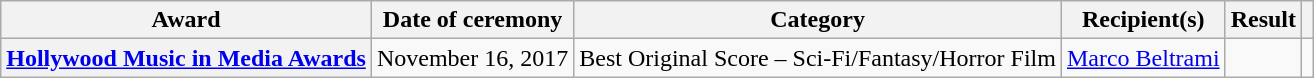<table class="wikitable plainrowheaders sortable">
<tr>
<th scope="col">Award</th>
<th scope="col">Date of ceremony</th>
<th scope="col">Category</th>
<th scope="col">Recipient(s)</th>
<th scope="col">Result</th>
<th scope="col" class="unsortable"></th>
</tr>
<tr>
<th scope="row"><a href='#'>Hollywood Music in Media Awards</a></th>
<td>November 16, 2017</td>
<td>Best Original Score – Sci-Fi/Fantasy/Horror Film</td>
<td><a href='#'>Marco Beltrami</a></td>
<td></td>
<td><br></td>
</tr>
</table>
